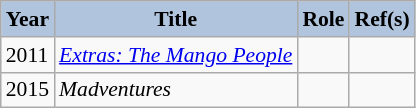<table class="wikitable" style="font-size:90%">
<tr style="text-align:center;">
<th style="background:#B0C4DE;">Year</th>
<th style="background:#B0C4DE;">Title</th>
<th style="background:#B0C4DE;">Role</th>
<th style="background:#B0C4DE;">Ref(s)</th>
</tr>
<tr>
<td>2011</td>
<td><em><a href='#'>Extras: The Mango People</a></em></td>
<td></td>
<td></td>
</tr>
<tr>
<td>2015</td>
<td><em>Madventures</em></td>
<td></td>
<td></td>
</tr>
</table>
